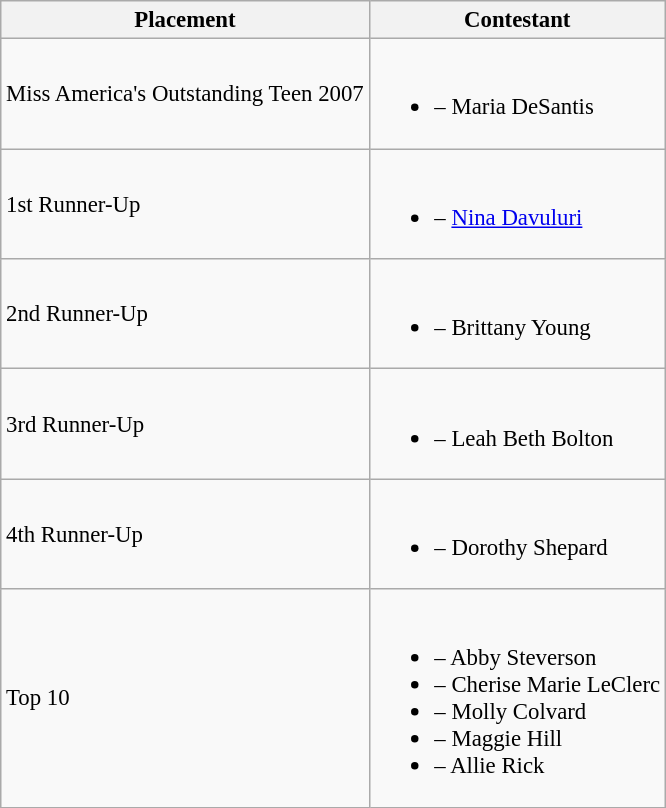<table class="wikitable sortable" style="font-size: 95%;">
<tr>
<th>Placement</th>
<th>Contestant</th>
</tr>
<tr>
<td>Miss America's Outstanding Teen 2007</td>
<td><br><ul><li> – Maria DeSantis</li></ul></td>
</tr>
<tr>
<td>1st Runner-Up</td>
<td><br><ul><li> – <a href='#'>Nina Davuluri</a></li></ul></td>
</tr>
<tr>
<td>2nd Runner-Up</td>
<td><br><ul><li> – Brittany Young</li></ul></td>
</tr>
<tr>
<td>3rd Runner-Up</td>
<td><br><ul><li> – Leah Beth Bolton</li></ul></td>
</tr>
<tr>
<td>4th Runner-Up</td>
<td><br><ul><li> – Dorothy Shepard</li></ul></td>
</tr>
<tr>
<td>Top 10</td>
<td><br><ul><li> – Abby Steverson</li><li> – Cherise Marie LeClerc</li><li> – Molly Colvard</li><li> – Maggie Hill</li><li> – Allie Rick</li></ul></td>
</tr>
</table>
